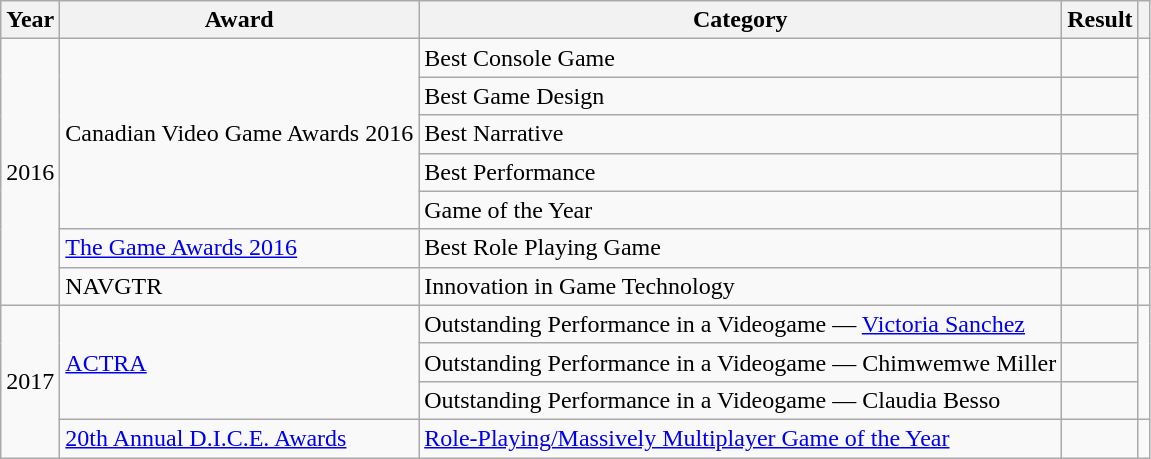<table class="wikitable sortable">
<tr>
<th>Year</th>
<th>Award</th>
<th>Category</th>
<th>Result</th>
<th></th>
</tr>
<tr>
<td rowspan="7" style="text-align:center;">2016</td>
<td rowspan="5">Canadian Video Game Awards 2016</td>
<td>Best Console Game</td>
<td></td>
<td rowspan="5"></td>
</tr>
<tr>
<td>Best Game Design</td>
<td></td>
</tr>
<tr>
<td>Best Narrative</td>
<td></td>
</tr>
<tr>
<td>Best Performance</td>
<td></td>
</tr>
<tr>
<td>Game of the Year</td>
<td></td>
</tr>
<tr>
<td><a href='#'>The Game Awards 2016</a></td>
<td>Best Role Playing Game</td>
<td></td>
<td></td>
</tr>
<tr>
<td>NAVGTR</td>
<td>Innovation in Game Technology</td>
<td></td>
<td></td>
</tr>
<tr>
<td rowspan="4" style="text-align:center;">2017</td>
<td rowspan="3"><a href='#'>ACTRA</a></td>
<td>Outstanding Performance in a Videogame — <a href='#'>Victoria Sanchez</a></td>
<td></td>
<td rowspan="3"></td>
</tr>
<tr>
<td>Outstanding Performance in a Videogame — Chimwemwe Miller</td>
<td></td>
</tr>
<tr>
<td>Outstanding Performance in a Videogame — Claudia Besso</td>
<td></td>
</tr>
<tr>
<td><a href='#'>20th Annual D.I.C.E. Awards</a></td>
<td><a href='#'>Role-Playing/Massively Multiplayer Game of the Year</a></td>
<td></td>
<td></td>
</tr>
</table>
